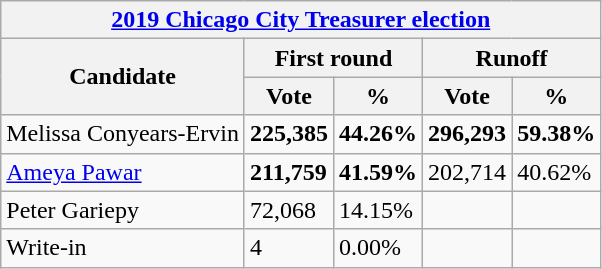<table class="wikitable collapsible sortable">
<tr>
<th colspan=7 textalign=center><a href='#'>2019 Chicago City Treasurer election</a></th>
</tr>
<tr>
<th rowspan=2>Candidate</th>
<th colspan=2>First round</th>
<th colspan=2>Runoff</th>
</tr>
<tr>
<th>Vote</th>
<th>%</th>
<th>Vote</th>
<th>%</th>
</tr>
<tr>
<td>Melissa Conyears-Ervin</td>
<td><strong>225,385</strong></td>
<td><strong>44.26%</strong></td>
<td><strong>296,293</strong></td>
<td><strong>59.38%</strong></td>
</tr>
<tr>
<td><a href='#'>Ameya Pawar</a></td>
<td><strong>211,759</strong></td>
<td><strong>41.59%</strong></td>
<td>202,714</td>
<td>40.62%</td>
</tr>
<tr>
<td>Peter Gariepy</td>
<td>72,068</td>
<td>14.15%</td>
<td></td>
<td></td>
</tr>
<tr>
<td>Write-in</td>
<td>4</td>
<td>0.00%</td>
<td></td>
<td></td>
</tr>
</table>
